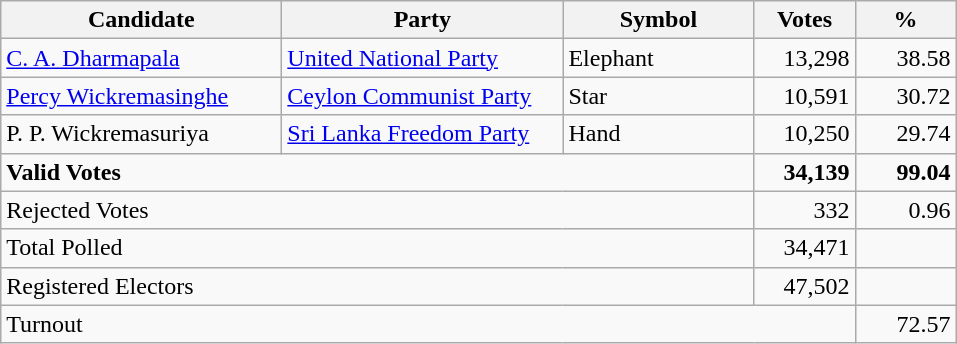<table class="wikitable" border="1" style="text-align:right;">
<tr>
<th align=left width="180">Candidate</th>
<th align=left width="180">Party</th>
<th align=left width="120">Symbol</th>
<th align=left width="60">Votes</th>
<th align=left width="60">%</th>
</tr>
<tr>
<td align=left><a href='#'>C. A. Dharmapala</a></td>
<td align=left><a href='#'>United National Party</a></td>
<td align=left>Elephant</td>
<td align=right>13,298</td>
<td align=right>38.58</td>
</tr>
<tr>
<td align=left><a href='#'>Percy Wickremasinghe</a></td>
<td align=left><a href='#'>Ceylon Communist Party</a></td>
<td align=left>Star</td>
<td align=right>10,591</td>
<td align=right>30.72</td>
</tr>
<tr>
<td align=left>P. P. Wickremasuriya</td>
<td align=left><a href='#'>Sri Lanka Freedom Party</a></td>
<td align=left>Hand</td>
<td align=right>10,250</td>
<td align=right>29.74</td>
</tr>
<tr>
<td align=left colspan=3><strong>Valid Votes</strong></td>
<td align=right><strong>34,139</strong></td>
<td align=right><strong>99.04</strong></td>
</tr>
<tr>
<td align=left colspan=3>Rejected Votes</td>
<td align=right>332</td>
<td align=right>0.96</td>
</tr>
<tr>
<td align=left colspan=3>Total Polled</td>
<td align=right>34,471</td>
<td></td>
</tr>
<tr>
<td align=left colspan=3>Registered Electors</td>
<td align=right>47,502</td>
<td></td>
</tr>
<tr>
<td align=left colspan=4>Turnout</td>
<td align=right>72.57</td>
</tr>
</table>
